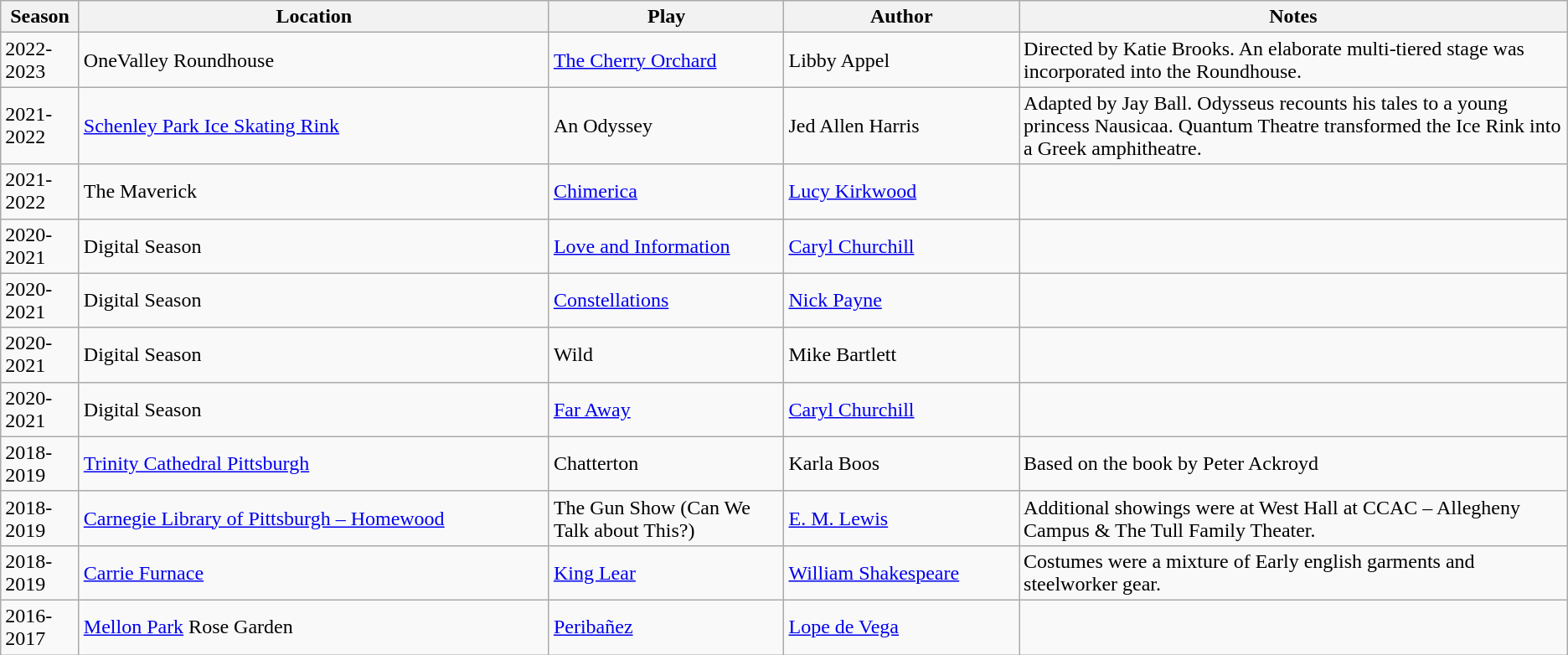<table class="sortable wikitable">
<tr>
<th style="width:5%;">Season</th>
<th style="width:30%;">Location</th>
<th style="width:15%;">Play</th>
<th style="width:15%;">Author</th>
<th style="width:45%;">Notes</th>
</tr>
<tr>
<td>2022-2023</td>
<td>OneValley Roundhouse</td>
<td><a href='#'>The Cherry Orchard</a></td>
<td>Libby Appel</td>
<td>Directed by Katie Brooks. An elaborate multi-tiered stage was incorporated into the Roundhouse.</td>
</tr>
<tr>
<td>2021-2022</td>
<td><a href='#'>Schenley Park Ice Skating Rink</a></td>
<td>An Odyssey</td>
<td>Jed Allen Harris</td>
<td>Adapted by Jay Ball. Odysseus recounts his tales to a young princess Nausicaa. Quantum Theatre transformed the Ice Rink into a Greek amphitheatre.</td>
</tr>
<tr>
<td>2021-2022</td>
<td>The Maverick</td>
<td><a href='#'>Chimerica</a></td>
<td><a href='#'>Lucy Kirkwood</a></td>
<td></td>
</tr>
<tr>
<td>2020-2021</td>
<td>Digital Season</td>
<td><a href='#'>Love and Information</a></td>
<td><a href='#'>Caryl Churchill</a></td>
<td></td>
</tr>
<tr>
<td>2020-2021</td>
<td>Digital Season</td>
<td><a href='#'>Constellations</a></td>
<td><a href='#'>Nick Payne</a></td>
<td></td>
</tr>
<tr>
<td>2020-2021</td>
<td>Digital Season</td>
<td>Wild</td>
<td>Mike Bartlett</td>
<td></td>
</tr>
<tr>
<td>2020-2021</td>
<td>Digital Season</td>
<td><a href='#'>Far Away</a></td>
<td><a href='#'>Caryl Churchill</a></td>
<td></td>
</tr>
<tr>
<td>2018-2019</td>
<td><a href='#'>Trinity Cathedral Pittsburgh</a></td>
<td>Chatterton</td>
<td>Karla Boos</td>
<td>Based on the book by Peter Ackroyd</td>
</tr>
<tr>
<td>2018-2019</td>
<td><a href='#'>Carnegie Library of Pittsburgh – Homewood</a></td>
<td>The Gun Show (Can We Talk about This?)</td>
<td><a href='#'>E. M. Lewis</a></td>
<td>Additional showings were at West Hall at CCAC – Allegheny Campus & The Tull Family Theater.</td>
</tr>
<tr>
<td>2018-2019</td>
<td><a href='#'>Carrie Furnace</a></td>
<td><a href='#'>King Lear</a></td>
<td><a href='#'>William Shakespeare</a></td>
<td>Costumes were a mixture of Early english garments and steelworker gear.</td>
</tr>
<tr>
<td>2016-2017</td>
<td><a href='#'>Mellon Park</a> Rose Garden</td>
<td><a href='#'>Peribañez</a></td>
<td><a href='#'>Lope de Vega</a></td>
<td></td>
</tr>
</table>
